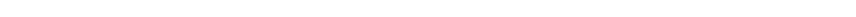<table style="width:88%; text-align:center;">
<tr style="color:white;">
<td style="background:"><strong>36</strong></td>
<td style="background:"><strong>28</strong></td>
</tr>
</table>
